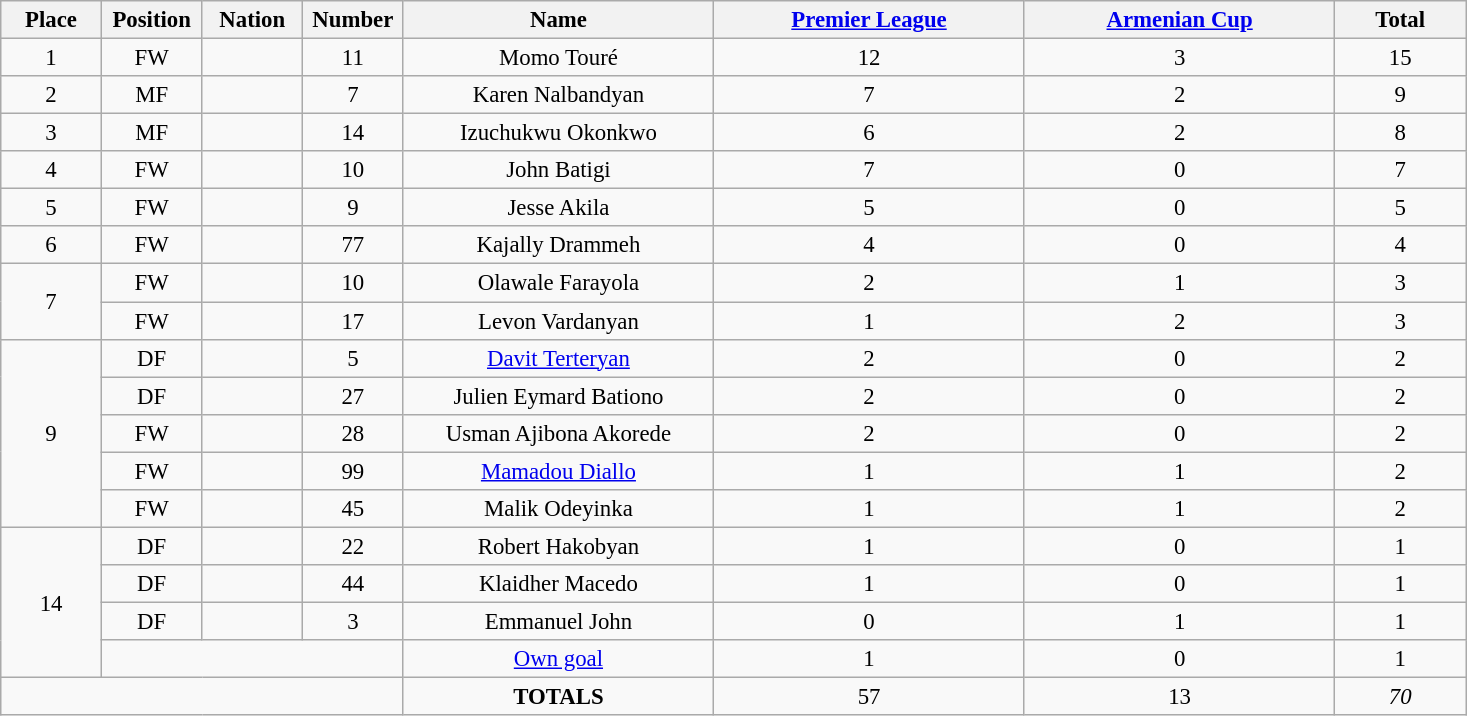<table class="wikitable" style="font-size: 95%; text-align: center;">
<tr>
<th width=60>Place</th>
<th width=60>Position</th>
<th width=60>Nation</th>
<th width=60>Number</th>
<th width=200>Name</th>
<th width=200><a href='#'>Premier League</a></th>
<th width=200><a href='#'>Armenian Cup</a></th>
<th width=80><strong>Total</strong></th>
</tr>
<tr>
<td>1</td>
<td>FW</td>
<td></td>
<td>11</td>
<td>Momo Touré</td>
<td>12</td>
<td>3</td>
<td>15</td>
</tr>
<tr>
<td>2</td>
<td>MF</td>
<td></td>
<td>7</td>
<td>Karen Nalbandyan</td>
<td>7</td>
<td>2</td>
<td>9</td>
</tr>
<tr>
<td>3</td>
<td>MF</td>
<td></td>
<td>14</td>
<td>Izuchukwu Okonkwo</td>
<td>6</td>
<td>2</td>
<td>8</td>
</tr>
<tr>
<td>4</td>
<td>FW</td>
<td></td>
<td>10</td>
<td>John Batigi</td>
<td>7</td>
<td>0</td>
<td>7</td>
</tr>
<tr>
<td>5</td>
<td>FW</td>
<td></td>
<td>9</td>
<td>Jesse Akila</td>
<td>5</td>
<td>0</td>
<td>5</td>
</tr>
<tr>
<td>6</td>
<td>FW</td>
<td></td>
<td>77</td>
<td>Kajally Drammeh</td>
<td>4</td>
<td>0</td>
<td>4</td>
</tr>
<tr>
<td rowspan="2">7</td>
<td>FW</td>
<td></td>
<td>10</td>
<td>Olawale Farayola</td>
<td>2</td>
<td>1</td>
<td>3</td>
</tr>
<tr>
<td>FW</td>
<td></td>
<td>17</td>
<td>Levon Vardanyan</td>
<td>1</td>
<td>2</td>
<td>3</td>
</tr>
<tr>
<td rowspan="5">9</td>
<td>DF</td>
<td></td>
<td>5</td>
<td><a href='#'>Davit Terteryan</a></td>
<td>2</td>
<td>0</td>
<td>2</td>
</tr>
<tr>
<td>DF</td>
<td></td>
<td>27</td>
<td>Julien Eymard Bationo</td>
<td>2</td>
<td>0</td>
<td>2</td>
</tr>
<tr>
<td>FW</td>
<td></td>
<td>28</td>
<td>Usman Ajibona Akorede</td>
<td>2</td>
<td>0</td>
<td>2</td>
</tr>
<tr>
<td>FW</td>
<td></td>
<td>99</td>
<td><a href='#'>Mamadou Diallo</a></td>
<td>1</td>
<td>1</td>
<td>2</td>
</tr>
<tr>
<td>FW</td>
<td></td>
<td>45</td>
<td>Malik Odeyinka</td>
<td>1</td>
<td>1</td>
<td>2</td>
</tr>
<tr>
<td rowspan="4">14</td>
<td>DF</td>
<td></td>
<td>22</td>
<td>Robert Hakobyan</td>
<td>1</td>
<td>0</td>
<td>1</td>
</tr>
<tr>
<td>DF</td>
<td></td>
<td>44</td>
<td>Klaidher Macedo</td>
<td>1</td>
<td>0</td>
<td>1</td>
</tr>
<tr>
<td>DF</td>
<td></td>
<td>3</td>
<td>Emmanuel John</td>
<td>0</td>
<td>1</td>
<td>1</td>
</tr>
<tr>
<td colspan="3"></td>
<td><a href='#'>Own goal</a></td>
<td>1</td>
<td>0</td>
<td>1</td>
</tr>
<tr>
<td colspan="4"></td>
<td><strong>TOTALS</strong></td>
<td>57</td>
<td>13</td>
<td><em>70<strong></td>
</tr>
</table>
